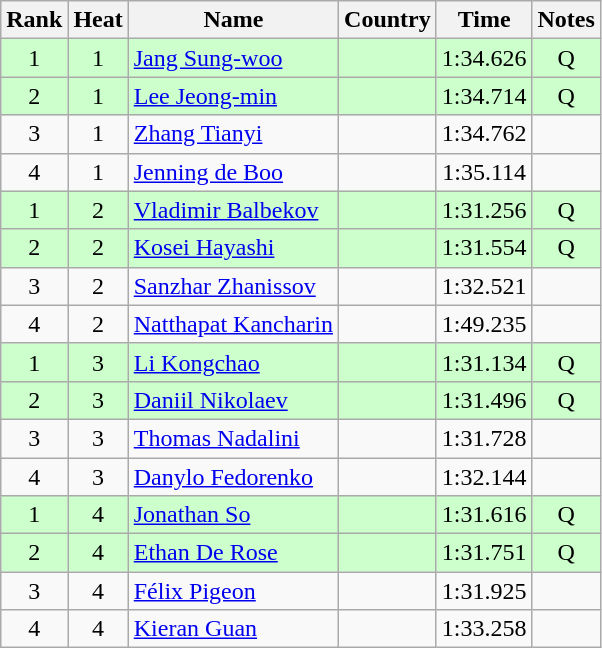<table class="wikitable sortable" style="text-align:center">
<tr>
<th>Rank</th>
<th>Heat</th>
<th>Name</th>
<th>Country</th>
<th>Time</th>
<th>Notes</th>
</tr>
<tr bgcolor=ccffcc>
<td>1</td>
<td>1</td>
<td align=left><a href='#'>Jang Sung-woo</a></td>
<td align=left></td>
<td>1:34.626</td>
<td>Q</td>
</tr>
<tr bgcolor=ccffcc>
<td>2</td>
<td>1</td>
<td align=left><a href='#'>Lee Jeong-min</a></td>
<td align=left></td>
<td>1:34.714</td>
<td>Q</td>
</tr>
<tr>
<td>3</td>
<td>1</td>
<td align=left><a href='#'>Zhang Tianyi</a></td>
<td align=left></td>
<td>1:34.762</td>
<td></td>
</tr>
<tr>
<td>4</td>
<td>1</td>
<td align=left><a href='#'>Jenning de Boo</a></td>
<td align=left></td>
<td>1:35.114</td>
<td></td>
</tr>
<tr bgcolor=ccffcc>
<td>1</td>
<td>2</td>
<td align=left><a href='#'>Vladimir Balbekov</a></td>
<td align=left></td>
<td>1:31.256</td>
<td>Q</td>
</tr>
<tr bgcolor=ccffcc>
<td>2</td>
<td>2</td>
<td align=left><a href='#'>Kosei Hayashi</a></td>
<td align=left></td>
<td>1:31.554</td>
<td>Q</td>
</tr>
<tr>
<td>3</td>
<td>2</td>
<td align=left><a href='#'>Sanzhar Zhanissov</a></td>
<td align=left></td>
<td>1:32.521</td>
<td></td>
</tr>
<tr>
<td>4</td>
<td>2</td>
<td align=left><a href='#'>Natthapat Kancharin</a></td>
<td align=left></td>
<td>1:49.235</td>
<td></td>
</tr>
<tr bgcolor=ccffcc>
<td>1</td>
<td>3</td>
<td align=left><a href='#'>Li Kongchao</a></td>
<td align=left></td>
<td>1:31.134</td>
<td>Q</td>
</tr>
<tr bgcolor=ccffcc>
<td>2</td>
<td>3</td>
<td align=left><a href='#'>Daniil Nikolaev</a></td>
<td align=left></td>
<td>1:31.496</td>
<td>Q</td>
</tr>
<tr>
<td>3</td>
<td>3</td>
<td align=left><a href='#'>Thomas Nadalini</a></td>
<td align=left></td>
<td>1:31.728</td>
<td></td>
</tr>
<tr>
<td>4</td>
<td>3</td>
<td align=left><a href='#'>Danylo Fedorenko</a></td>
<td align=left></td>
<td>1:32.144</td>
<td></td>
</tr>
<tr bgcolor=ccffcc>
<td>1</td>
<td>4</td>
<td align=left><a href='#'>Jonathan So</a></td>
<td align=left></td>
<td>1:31.616</td>
<td>Q</td>
</tr>
<tr bgcolor=ccffcc>
<td>2</td>
<td>4</td>
<td align=left><a href='#'>Ethan De Rose</a></td>
<td align=left></td>
<td>1:31.751</td>
<td>Q</td>
</tr>
<tr>
<td>3</td>
<td>4</td>
<td align=left><a href='#'>Félix Pigeon</a></td>
<td align=left></td>
<td>1:31.925</td>
<td></td>
</tr>
<tr>
<td>4</td>
<td>4</td>
<td align=left><a href='#'>Kieran Guan</a></td>
<td align=left></td>
<td>1:33.258</td>
<td></td>
</tr>
</table>
